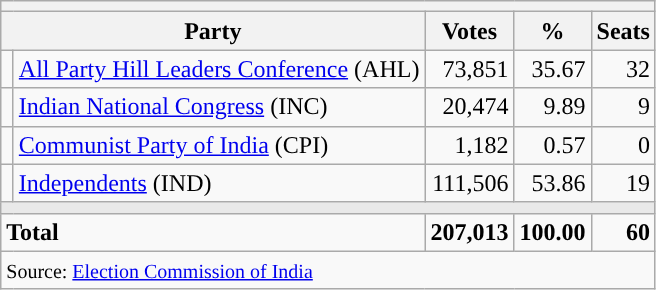<table class=wikitable style=text-align:right>
<tr>
<th colspan=10></th>
</tr>
<tr>
<th colspan=2>Party</th>
<th>Votes</th>
<th>%</th>
<th>Seats</th>
</tr>
<tr>
<td width="1"></td>
<td align="left"><a href='#'>All Party Hill Leaders Conference</a> (AHL)</td>
<td>73,851</td>
<td>35.67</td>
<td>32</td>
</tr>
<tr>
<td width="1"></td>
<td align="left"><a href='#'>Indian National Congress</a> (INC)</td>
<td>20,474</td>
<td>9.89</td>
<td>9</td>
</tr>
<tr>
<td></td>
<td align="left"><a href='#'>Communist Party of India</a> (CPI)</td>
<td>1,182</td>
<td>0.57</td>
<td>0</td>
</tr>
<tr>
<td></td>
<td align="left"><a href='#'>Independents</a> (IND)</td>
<td>111,506</td>
<td>53.86</td>
<td>19</td>
</tr>
<tr>
<td colspan="5" bgcolor="#E9E9E9"></td>
</tr>
<tr style="font-weight:bold;">
<td colspan="2" align="left">Total</td>
<td>207,013</td>
<td>100.00</td>
<td>60</td>
</tr>
<tr>
<td colspan="5" style="text-align:left;"><small>Source: <a href='#'>Election Commission of India</a></small></td>
</tr>
</table>
